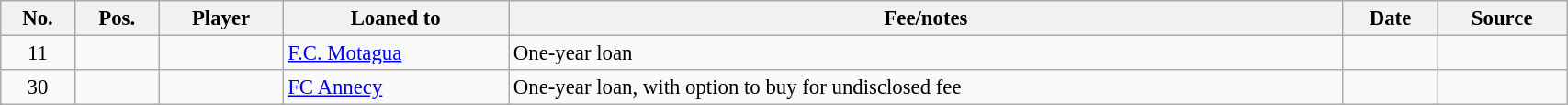<table class="wikitable sortable" style="width:90%; text-align:center; font-size:95%; text-align:left;">
<tr>
<th>No.</th>
<th>Pos.</th>
<th>Player</th>
<th>Loaned to</th>
<th>Fee/notes</th>
<th>Date</th>
<th>Source</th>
</tr>
<tr>
<td align=center>11</td>
<td align=center></td>
<td></td>
<td> <a href='#'>F.C. Motagua</a></td>
<td>One-year loan</td>
<td></td>
<td></td>
</tr>
<tr>
<td align=center>30</td>
<td align=center></td>
<td></td>
<td> <a href='#'>FC Annecy</a></td>
<td>One-year loan, with option to buy for undisclosed fee</td>
<td></td>
<td></td>
</tr>
</table>
